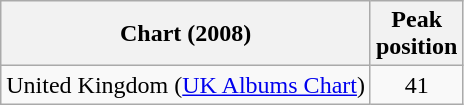<table class="wikitable">
<tr>
<th>Chart (2008)</th>
<th>Peak<br>position</th>
</tr>
<tr>
<td>United Kingdom (<a href='#'>UK Albums Chart</a>)</td>
<td align="center">41</td>
</tr>
</table>
